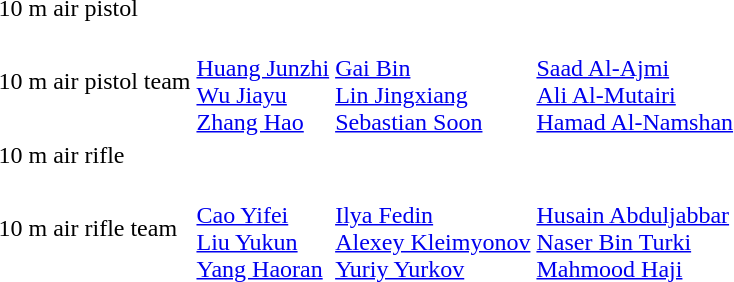<table>
<tr>
<td>10 m air pistol</td>
<td></td>
<td></td>
<td></td>
</tr>
<tr>
<td>10 m air pistol team</td>
<td><br><a href='#'>Huang Junzhi</a><br><a href='#'>Wu Jiayu</a><br><a href='#'>Zhang Hao</a></td>
<td><br><a href='#'>Gai Bin</a><br><a href='#'>Lin Jingxiang</a><br><a href='#'>Sebastian Soon</a></td>
<td><br><a href='#'>Saad Al-Ajmi</a><br><a href='#'>Ali Al-Mutairi</a><br><a href='#'>Hamad Al-Namshan</a></td>
</tr>
<tr>
<td>10 m air rifle</td>
<td></td>
<td></td>
<td></td>
</tr>
<tr>
<td>10 m air rifle team</td>
<td><br><a href='#'>Cao Yifei</a><br><a href='#'>Liu Yukun</a><br><a href='#'>Yang Haoran</a></td>
<td><br><a href='#'>Ilya Fedin</a><br><a href='#'>Alexey Kleimyonov</a><br><a href='#'>Yuriy Yurkov</a></td>
<td><br><a href='#'>Husain Abduljabbar</a><br><a href='#'>Naser Bin Turki</a><br><a href='#'>Mahmood Haji</a></td>
</tr>
</table>
